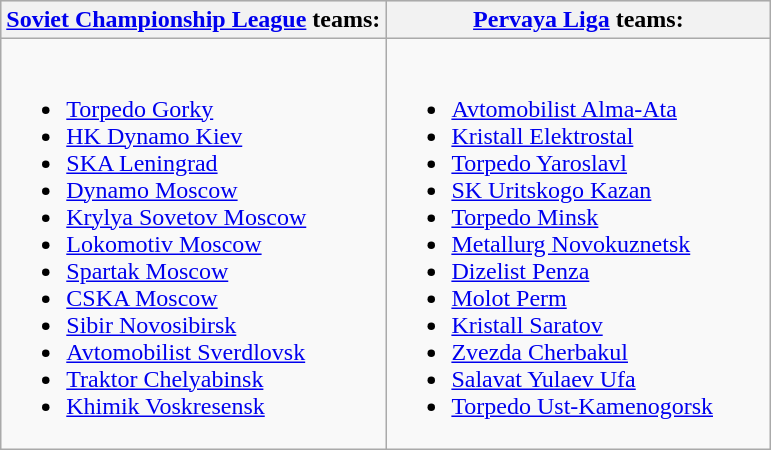<table class="wikitable">
<tr valign="top" bgcolor="#e0e0e0">
<th align="center" width="50%"><a href='#'>Soviet Championship League</a> teams:</th>
<th align="center" width="50%"><a href='#'>Pervaya Liga</a> teams:</th>
</tr>
<tr valign="top">
<td><br><ul><li><a href='#'>Torpedo Gorky</a></li><li><a href='#'>HK Dynamo Kiev</a></li><li><a href='#'>SKA Leningrad</a></li><li><a href='#'>Dynamo Moscow</a></li><li><a href='#'>Krylya Sovetov Moscow</a></li><li><a href='#'>Lokomotiv Moscow</a></li><li><a href='#'>Spartak Moscow</a></li><li><a href='#'>CSKA Moscow</a></li><li><a href='#'>Sibir Novosibirsk</a></li><li><a href='#'>Avtomobilist Sverdlovsk</a></li><li><a href='#'>Traktor Chelyabinsk</a></li><li><a href='#'>Khimik Voskresensk</a></li></ul></td>
<td><br><ul><li><a href='#'>Avtomobilist Alma-Ata</a></li><li><a href='#'>Kristall Elektrostal</a></li><li><a href='#'>Torpedo Yaroslavl</a></li><li><a href='#'>SK Uritskogo Kazan</a></li><li><a href='#'>Torpedo Minsk</a></li><li><a href='#'>Metallurg Novokuznetsk</a></li><li><a href='#'>Dizelist Penza</a></li><li><a href='#'>Molot Perm</a></li><li><a href='#'>Kristall Saratov</a></li><li><a href='#'>Zvezda Cherbakul</a></li><li><a href='#'>Salavat Yulaev Ufa</a></li><li><a href='#'>Torpedo Ust-Kamenogorsk</a></li></ul></td>
</tr>
</table>
